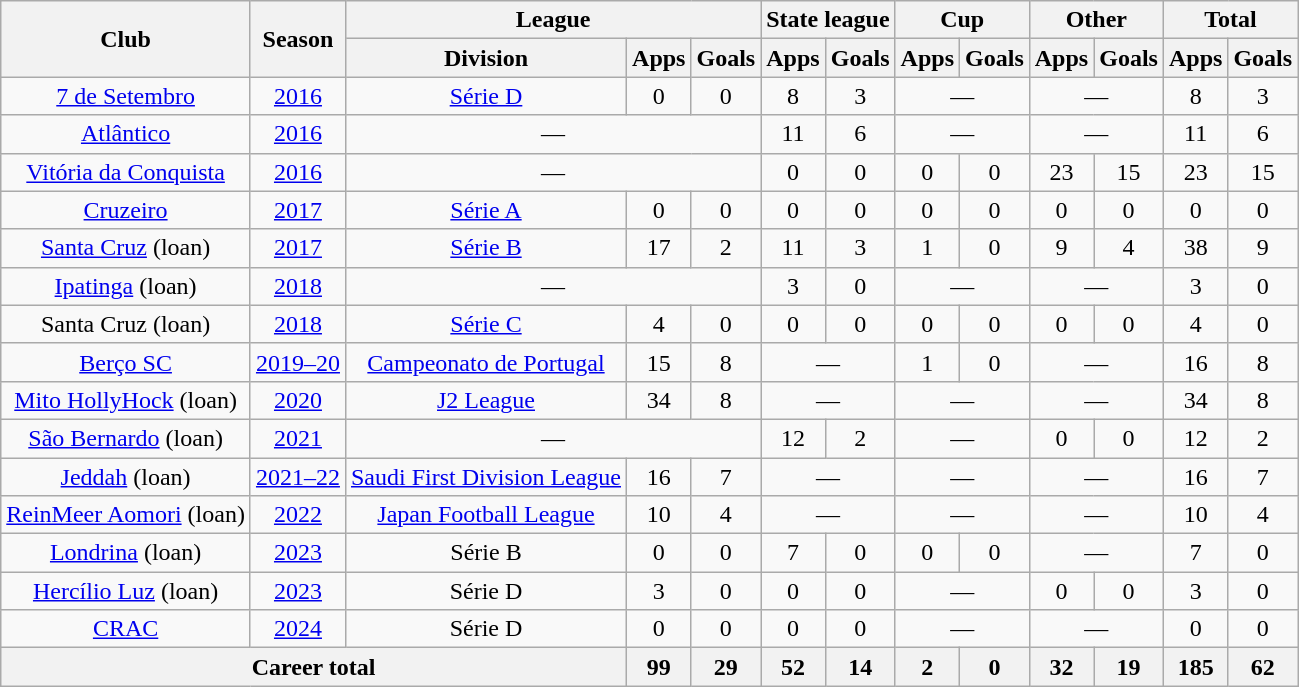<table class="wikitable" style="text-align: center">
<tr>
<th rowspan="2">Club</th>
<th rowspan="2">Season</th>
<th colspan="3">League</th>
<th colspan="2">State league</th>
<th colspan="2">Cup</th>
<th colspan="2">Other</th>
<th colspan="2">Total</th>
</tr>
<tr>
<th>Division</th>
<th>Apps</th>
<th>Goals</th>
<th>Apps</th>
<th>Goals</th>
<th>Apps</th>
<th>Goals</th>
<th>Apps</th>
<th>Goals</th>
<th>Apps</th>
<th>Goals</th>
</tr>
<tr>
<td><a href='#'>7 de Setembro</a></td>
<td><a href='#'>2016</a></td>
<td><a href='#'>Série D</a></td>
<td>0</td>
<td>0</td>
<td>8</td>
<td>3</td>
<td colspan="2">—</td>
<td colspan="2">—</td>
<td>8</td>
<td>3</td>
</tr>
<tr>
<td><a href='#'>Atlântico</a></td>
<td><a href='#'>2016</a></td>
<td colspan="3">—</td>
<td>11</td>
<td>6</td>
<td colspan="2">—</td>
<td colspan="2">—</td>
<td>11</td>
<td>6</td>
</tr>
<tr>
<td><a href='#'>Vitória da Conquista</a></td>
<td><a href='#'>2016</a></td>
<td colspan="3">—</td>
<td>0</td>
<td>0</td>
<td>0</td>
<td>0</td>
<td>23</td>
<td>15</td>
<td>23</td>
<td>15</td>
</tr>
<tr>
<td><a href='#'>Cruzeiro</a></td>
<td><a href='#'>2017</a></td>
<td><a href='#'>Série A</a></td>
<td>0</td>
<td>0</td>
<td>0</td>
<td>0</td>
<td>0</td>
<td>0</td>
<td>0</td>
<td>0</td>
<td>0</td>
<td>0</td>
</tr>
<tr>
<td><a href='#'>Santa Cruz</a> (loan)</td>
<td><a href='#'>2017</a></td>
<td><a href='#'>Série B</a></td>
<td>17</td>
<td>2</td>
<td>11</td>
<td>3</td>
<td>1</td>
<td>0</td>
<td>9</td>
<td>4</td>
<td>38</td>
<td>9</td>
</tr>
<tr>
<td><a href='#'>Ipatinga</a> (loan)</td>
<td><a href='#'>2018</a></td>
<td colspan="3">—</td>
<td>3</td>
<td>0</td>
<td colspan="2">—</td>
<td colspan="2">—</td>
<td>3</td>
<td>0</td>
</tr>
<tr>
<td>Santa Cruz (loan)</td>
<td><a href='#'>2018</a></td>
<td><a href='#'>Série C</a></td>
<td>4</td>
<td>0</td>
<td>0</td>
<td>0</td>
<td>0</td>
<td>0</td>
<td>0</td>
<td>0</td>
<td>4</td>
<td>0</td>
</tr>
<tr>
<td><a href='#'>Berço SC</a></td>
<td><a href='#'>2019–20</a></td>
<td><a href='#'>Campeonato de Portugal</a></td>
<td>15</td>
<td>8</td>
<td colspan="2">—</td>
<td>1</td>
<td>0</td>
<td colspan="2">—</td>
<td>16</td>
<td>8</td>
</tr>
<tr>
<td><a href='#'>Mito HollyHock</a> (loan)</td>
<td><a href='#'>2020</a></td>
<td><a href='#'>J2 League</a></td>
<td>34</td>
<td>8</td>
<td colspan="2">—</td>
<td colspan="2">—</td>
<td colspan="2">—</td>
<td>34</td>
<td>8</td>
</tr>
<tr>
<td><a href='#'>São Bernardo</a> (loan)</td>
<td><a href='#'>2021</a></td>
<td colspan="3">—</td>
<td>12</td>
<td>2</td>
<td colspan="2">—</td>
<td>0</td>
<td>0</td>
<td>12</td>
<td>2</td>
</tr>
<tr>
<td><a href='#'>Jeddah</a> (loan)</td>
<td><a href='#'>2021–22</a></td>
<td><a href='#'>Saudi First Division League</a></td>
<td>16</td>
<td>7</td>
<td colspan="2">—</td>
<td colspan="2">—</td>
<td colspan="2">—</td>
<td>16</td>
<td>7</td>
</tr>
<tr>
<td><a href='#'>ReinMeer Aomori</a> (loan)</td>
<td><a href='#'>2022</a></td>
<td><a href='#'>Japan Football League</a></td>
<td>10</td>
<td>4</td>
<td colspan="2">—</td>
<td colspan="2">—</td>
<td colspan="2">—</td>
<td>10</td>
<td>4</td>
</tr>
<tr>
<td><a href='#'>Londrina</a> (loan)</td>
<td><a href='#'>2023</a></td>
<td>Série B</td>
<td>0</td>
<td>0</td>
<td>7</td>
<td>0</td>
<td>0</td>
<td>0</td>
<td colspan="2">—</td>
<td>7</td>
<td>0</td>
</tr>
<tr>
<td><a href='#'>Hercílio Luz</a> (loan)</td>
<td><a href='#'>2023</a></td>
<td>Série D</td>
<td>3</td>
<td>0</td>
<td>0</td>
<td>0</td>
<td colspan="2">—</td>
<td>0</td>
<td>0</td>
<td>3</td>
<td>0</td>
</tr>
<tr>
<td><a href='#'>CRAC</a></td>
<td><a href='#'>2024</a></td>
<td>Série D</td>
<td>0</td>
<td>0</td>
<td>0</td>
<td>0</td>
<td colspan="2">—</td>
<td colspan="2">—</td>
<td>0</td>
<td>0</td>
</tr>
<tr>
<th colspan="3"><strong>Career total</strong></th>
<th>99</th>
<th>29</th>
<th>52</th>
<th>14</th>
<th>2</th>
<th>0</th>
<th>32</th>
<th>19</th>
<th>185</th>
<th>62</th>
</tr>
</table>
